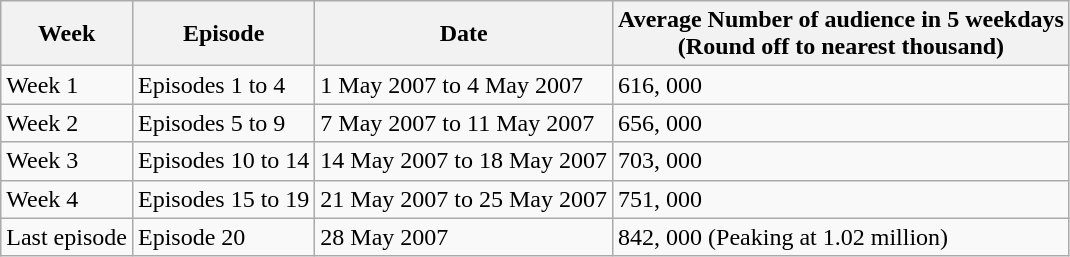<table class="wikitable">
<tr>
<th>Week</th>
<th>Episode</th>
<th>Date</th>
<th>Average Number of audience in 5 weekdays<br>(Round off to nearest thousand)</th>
</tr>
<tr>
<td>Week 1</td>
<td>Episodes 1 to 4</td>
<td>1 May 2007 to 4 May 2007</td>
<td>616, 000</td>
</tr>
<tr>
<td>Week 2</td>
<td>Episodes 5 to 9</td>
<td>7 May 2007 to 11 May 2007</td>
<td>656, 000</td>
</tr>
<tr>
<td>Week 3</td>
<td>Episodes 10 to 14</td>
<td>14 May 2007 to 18 May 2007</td>
<td>703, 000</td>
</tr>
<tr>
<td>Week 4</td>
<td>Episodes 15 to 19</td>
<td>21 May 2007 to 25 May 2007</td>
<td>751, 000</td>
</tr>
<tr>
<td>Last episode</td>
<td>Episode 20</td>
<td>28 May 2007</td>
<td>842, 000 (Peaking at 1.02 million)</td>
</tr>
</table>
